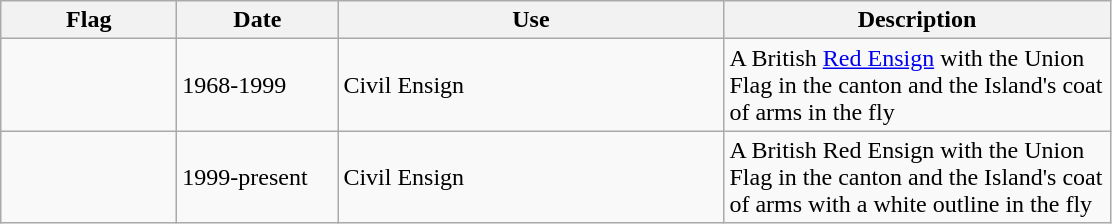<table class="wikitable">
<tr>
<th width="110">Flag</th>
<th width="100">Date</th>
<th width="250">Use</th>
<th width="250">Description</th>
</tr>
<tr>
<td></td>
<td>1968-1999</td>
<td>Civil Ensign</td>
<td>A British <a href='#'>Red Ensign</a> with the Union Flag in the canton and the Island's coat of arms in the fly</td>
</tr>
<tr>
<td></td>
<td>1999-present</td>
<td>Civil Ensign</td>
<td>A British Red Ensign with the Union Flag in the canton and the Island's coat of arms with a white outline in the fly</td>
</tr>
</table>
